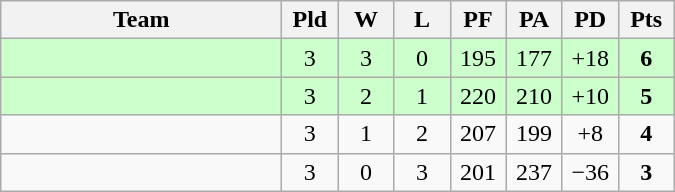<table class=wikitable style="text-align:center">
<tr>
<th width=180>Team</th>
<th width=30>Pld</th>
<th width=30>W</th>
<th width=30>L</th>
<th width=30>PF</th>
<th width=30>PA</th>
<th width=30>PD</th>
<th width=30>Pts</th>
</tr>
<tr bgcolor="#ccffcc">
<td align="left"></td>
<td>3</td>
<td>3</td>
<td>0</td>
<td>195</td>
<td>177</td>
<td>+18</td>
<td><strong>6</strong></td>
</tr>
<tr bgcolor="#ccffcc">
<td align="left"></td>
<td>3</td>
<td>2</td>
<td>1</td>
<td>220</td>
<td>210</td>
<td>+10</td>
<td><strong>5</strong></td>
</tr>
<tr>
<td align="left"></td>
<td>3</td>
<td>1</td>
<td>2</td>
<td>207</td>
<td>199</td>
<td>+8</td>
<td><strong>4</strong></td>
</tr>
<tr>
<td align="left"></td>
<td>3</td>
<td>0</td>
<td>3</td>
<td>201</td>
<td>237</td>
<td>−36</td>
<td><strong>3</strong></td>
</tr>
</table>
